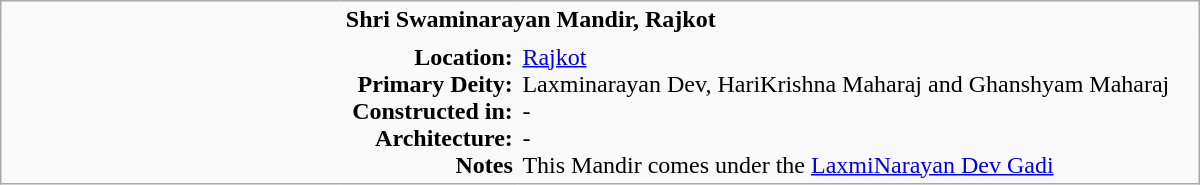<table class="wikitable plain" border="0" width="800">
<tr>
<td width="220px" rowspan="2" style="border:none;"></td>
<td valign="top" colspan=2 style="border:none;"><strong>Shri Swaminarayan Mandir, Rajkot</strong></td>
</tr>
<tr>
<td valign="top" style="text-align:right; border:none;"><strong>Location:</strong> <br><strong>Primary Deity:</strong><br><strong>Constructed in:</strong><br><strong>Architecture:</strong><br><strong>Notes</strong></td>
<td valign="top" style="border:none;"><a href='#'>Rajkot</a> <br>Laxminarayan Dev, HariKrishna Maharaj and Ghanshyam Maharaj <br>- <br>- <br>This Mandir comes under the <a href='#'>LaxmiNarayan Dev Gadi</a></td>
</tr>
</table>
